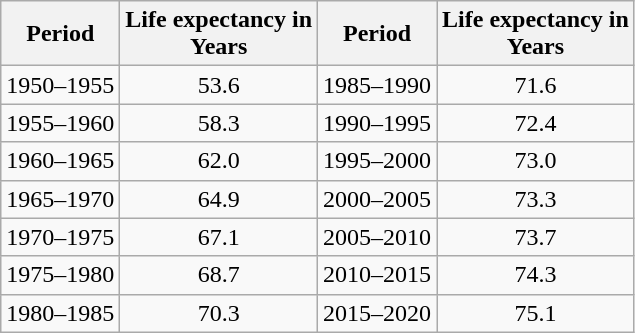<table class="wikitable" style="text-align: center;">
<tr>
<th>Period</th>
<th>Life expectancy in<br>Years</th>
<th>Period</th>
<th>Life expectancy in<br>Years</th>
</tr>
<tr>
<td>1950–1955</td>
<td>53.6</td>
<td>1985–1990</td>
<td>71.6</td>
</tr>
<tr>
<td>1955–1960</td>
<td>58.3</td>
<td>1990–1995</td>
<td>72.4</td>
</tr>
<tr>
<td>1960–1965</td>
<td>62.0</td>
<td>1995–2000</td>
<td>73.0</td>
</tr>
<tr>
<td>1965–1970</td>
<td>64.9</td>
<td>2000–2005</td>
<td>73.3</td>
</tr>
<tr>
<td>1970–1975</td>
<td>67.1</td>
<td>2005–2010</td>
<td>73.7</td>
</tr>
<tr>
<td>1975–1980</td>
<td>68.7</td>
<td>2010–2015</td>
<td>74.3</td>
</tr>
<tr>
<td>1980–1985</td>
<td>70.3</td>
<td>2015–2020</td>
<td>75.1</td>
</tr>
</table>
